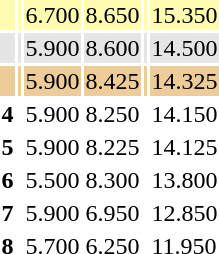<table>
<tr bgcolor=fffcaf>
<td></td>
<td align=left></td>
<td>6.700</td>
<td>8.650</td>
<td></td>
<td>15.350</td>
</tr>
<tr bgcolor=e5e5e5>
<td></td>
<td align=left></td>
<td>5.900</td>
<td>8.600</td>
<td></td>
<td>14.500</td>
</tr>
<tr bgcolor=eecc99>
<td></td>
<td align=left></td>
<td>5.900</td>
<td>8.425</td>
<td></td>
<td>14.325</td>
</tr>
<tr>
<th>4</th>
<td align=left></td>
<td>5.900</td>
<td>8.250</td>
<td></td>
<td>14.150</td>
</tr>
<tr>
<th>5</th>
<td align=left></td>
<td>5.900</td>
<td>8.225</td>
<td></td>
<td>14.125</td>
</tr>
<tr>
<th>6</th>
<td align=left></td>
<td>5.500</td>
<td>8.300</td>
<td></td>
<td>13.800</td>
</tr>
<tr>
<th>7</th>
<td align=left></td>
<td>5.900</td>
<td>6.950</td>
<td></td>
<td>12.850</td>
</tr>
<tr>
<th>8</th>
<td align=left></td>
<td>5.700</td>
<td>6.250</td>
<td></td>
<td>11.950</td>
</tr>
<tr>
</tr>
</table>
